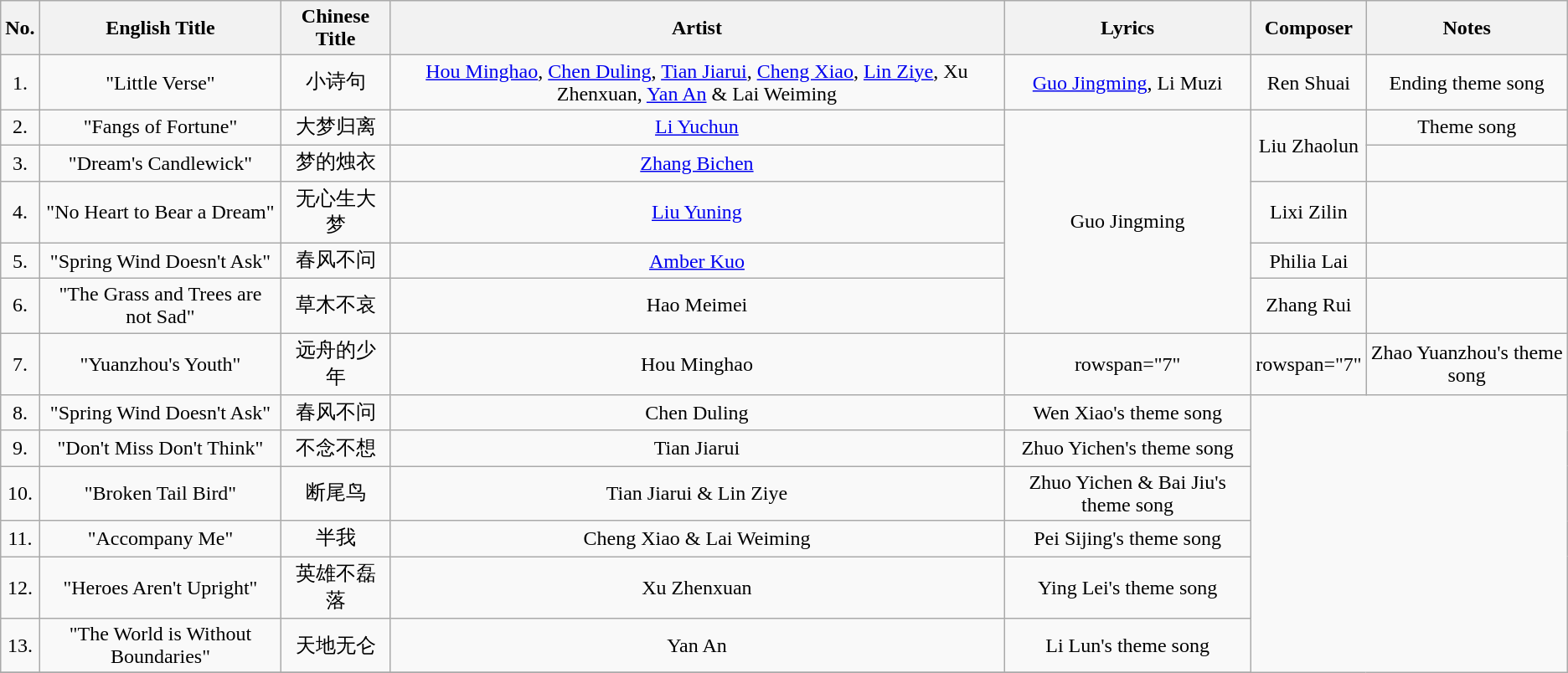<table class="wikitable" style="text-align:center">
<tr>
<th>No.</th>
<th>English Title</th>
<th>Chinese Title</th>
<th>Artist</th>
<th>Lyrics</th>
<th>Composer</th>
<th>Notes</th>
</tr>
<tr>
<td>1.</td>
<td>"Little Verse"</td>
<td>小诗句</td>
<td><a href='#'>Hou Minghao</a>, <a href='#'>Chen Duling</a>, <a href='#'>Tian Jiarui</a>, <a href='#'>Cheng Xiao</a>, <a href='#'>Lin Ziye</a>, Xu Zhenxuan, <a href='#'>Yan An</a> & Lai Weiming</td>
<td><a href='#'>Guo Jingming</a>, Li Muzi</td>
<td>Ren Shuai</td>
<td>Ending theme song</td>
</tr>
<tr>
<td>2.</td>
<td>"Fangs of Fortune"</td>
<td>大梦归离</td>
<td><a href='#'>Li Yuchun</a></td>
<td rowspan="5">Guo Jingming</td>
<td rowspan="2">Liu Zhaolun</td>
<td>Theme song</td>
</tr>
<tr>
<td>3.</td>
<td>"Dream's Candlewick"</td>
<td>梦的烛衣</td>
<td><a href='#'>Zhang Bichen</a></td>
<td></td>
</tr>
<tr>
<td>4.</td>
<td>"No Heart to Bear a Dream"</td>
<td>无心生大梦</td>
<td><a href='#'>Liu Yuning</a></td>
<td>Lixi Zilin</td>
<td></td>
</tr>
<tr>
<td>5.</td>
<td>"Spring Wind Doesn't Ask"</td>
<td>春风不问</td>
<td><a href='#'>Amber Kuo</a></td>
<td>Philia Lai</td>
<td></td>
</tr>
<tr>
<td>6.</td>
<td>"The Grass and Trees are not Sad"</td>
<td>草木不哀</td>
<td>Hao Meimei</td>
<td>Zhang Rui</td>
<td></td>
</tr>
<tr>
<td>7.</td>
<td>"Yuanzhou's Youth"</td>
<td>远舟的少年</td>
<td>Hou Minghao</td>
<td>rowspan="7" </td>
<td>rowspan="7" </td>
<td>Zhao Yuanzhou's theme song</td>
</tr>
<tr>
<td>8.</td>
<td>"Spring Wind Doesn't Ask"</td>
<td>春风不问</td>
<td>Chen Duling</td>
<td>Wen Xiao's theme song</td>
</tr>
<tr>
<td>9.</td>
<td>"Don't Miss Don't Think"</td>
<td>不念不想</td>
<td>Tian Jiarui</td>
<td>Zhuo Yichen's theme song</td>
</tr>
<tr>
<td>10.</td>
<td>"Broken Tail Bird"</td>
<td>断尾鸟</td>
<td>Tian Jiarui & Lin Ziye</td>
<td>Zhuo Yichen & Bai Jiu's theme song</td>
</tr>
<tr>
<td>11.</td>
<td>"Accompany Me"</td>
<td>半我</td>
<td>Cheng Xiao & Lai Weiming</td>
<td>Pei Sijing's theme song</td>
</tr>
<tr>
<td>12.</td>
<td>"Heroes Aren't Upright"</td>
<td>英雄不磊落</td>
<td>Xu Zhenxuan</td>
<td>Ying Lei's theme song</td>
</tr>
<tr>
<td>13.</td>
<td>"The World is Without Boundaries"</td>
<td>天地无仑</td>
<td>Yan An</td>
<td>Li Lun's theme song</td>
</tr>
<tr>
</tr>
</table>
